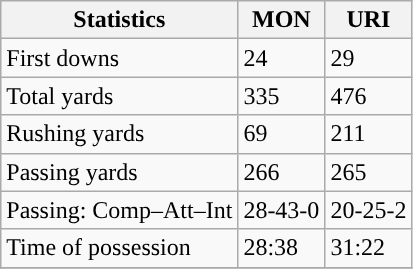<table class="wikitable" style="float: left;">
<tr>
<th>Statistics</th>
<th>MON</th>
<th>URI</th>
</tr>
<tr>
<td>First downs</td>
<td>24</td>
<td>29</td>
</tr>
<tr>
<td>Total yards</td>
<td>335</td>
<td>476</td>
</tr>
<tr>
<td>Rushing yards</td>
<td>69</td>
<td>211</td>
</tr>
<tr>
<td>Passing yards</td>
<td>266</td>
<td>265</td>
</tr>
<tr>
<td>Passing: Comp–Att–Int</td>
<td>28-43-0</td>
<td>20-25-2</td>
</tr>
<tr>
<td>Time of possession</td>
<td>28:38</td>
<td>31:22</td>
</tr>
<tr>
</tr>
</table>
